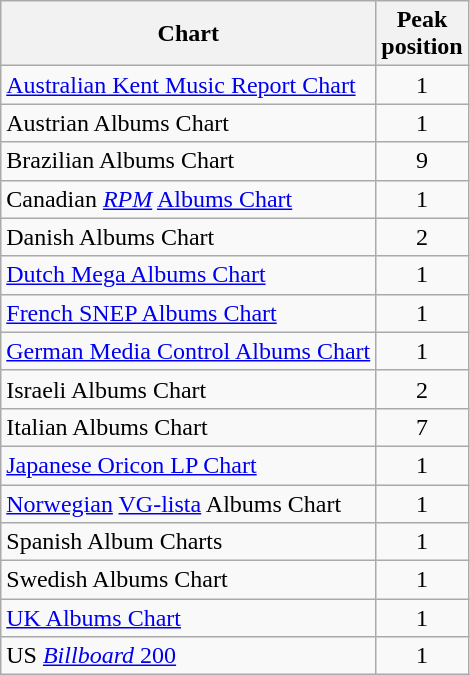<table class="wikitable sortable" style="text-align:center;">
<tr>
<th>Chart</th>
<th>Peak<br>position</th>
</tr>
<tr>
<td align="left"><a href='#'>Australian Kent Music Report Chart</a></td>
<td>1</td>
</tr>
<tr>
<td align="left">Austrian Albums Chart</td>
<td>1</td>
</tr>
<tr>
<td align="left">Brazilian Albums Chart</td>
<td>9</td>
</tr>
<tr>
<td align="left">Canadian <em><a href='#'>RPM</a></em> <a href='#'>Albums Chart</a></td>
<td>1</td>
</tr>
<tr>
<td align="left">Danish Albums Chart</td>
<td>2</td>
</tr>
<tr>
<td align="left"><a href='#'>Dutch Mega Albums Chart</a></td>
<td>1</td>
</tr>
<tr>
<td align="left"><a href='#'>French SNEP Albums Chart</a></td>
<td>1</td>
</tr>
<tr>
<td align="left"><a href='#'>German Media Control Albums Chart</a></td>
<td>1</td>
</tr>
<tr>
<td align="left">Israeli Albums Chart</td>
<td>2</td>
</tr>
<tr>
<td align="left">Italian Albums Chart</td>
<td>7</td>
</tr>
<tr>
<td align="left"><a href='#'>Japanese Oricon LP Chart</a></td>
<td>1</td>
</tr>
<tr>
<td align="left"><a href='#'>Norwegian</a> <a href='#'>VG-lista</a> Albums Chart</td>
<td>1</td>
</tr>
<tr>
<td align="left">Spanish Album Charts</td>
<td align="center">1</td>
</tr>
<tr>
<td align="left">Swedish Albums Chart</td>
<td>1</td>
</tr>
<tr>
<td align="left"><a href='#'>UK Albums Chart</a></td>
<td>1</td>
</tr>
<tr>
<td align="left">US <a href='#'><em>Billboard</em> 200</a></td>
<td>1</td>
</tr>
</table>
